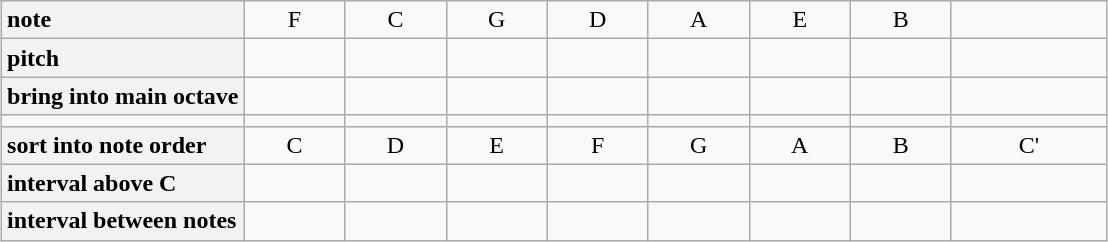<table class="wikitable" style="margin-left: auto; margin-right: auto; border: none;text-align:center">
<tr>
<th style="text-align:left;">note</th>
<td style="width: 60px;">F</td>
<td style="width: 60px;">C</td>
<td style="width: 60px;">G</td>
<td style="width: 60px;">D</td>
<td style="width: 60px;">A</td>
<td style="width: 60px;">E</td>
<td style="width: 60px;">B</td>
<td></td>
</tr>
<tr>
<th style="text-align:left;">pitch</th>
<td></td>
<td></td>
<td></td>
<td></td>
<td></td>
<td></td>
<td></td>
<td></td>
</tr>
<tr>
<th style="text-align:left;">bring into main octave</th>
<td></td>
<td></td>
<td></td>
<td></td>
<td></td>
<td></td>
<td></td>
<td></td>
</tr>
<tr>
<td></td>
<td></td>
<td></td>
<td></td>
<td></td>
<td></td>
<td></td>
<td></td>
<td></td>
</tr>
<tr>
<th style="text-align:left;">sort into note order</th>
<td>C</td>
<td>D</td>
<td>E</td>
<td>F</td>
<td>G</td>
<td>A</td>
<td>B</td>
<td style="width:6em;">C'</td>
</tr>
<tr>
<th style="text-align:left;">interval above C</th>
<td></td>
<td></td>
<td></td>
<td></td>
<td></td>
<td></td>
<td></td>
<td></td>
</tr>
<tr>
<th style="text-align:left;">interval between notes</th>
<td></td>
<td></td>
<td></td>
<td></td>
<td></td>
<td></td>
<td></td>
<td></td>
</tr>
</table>
